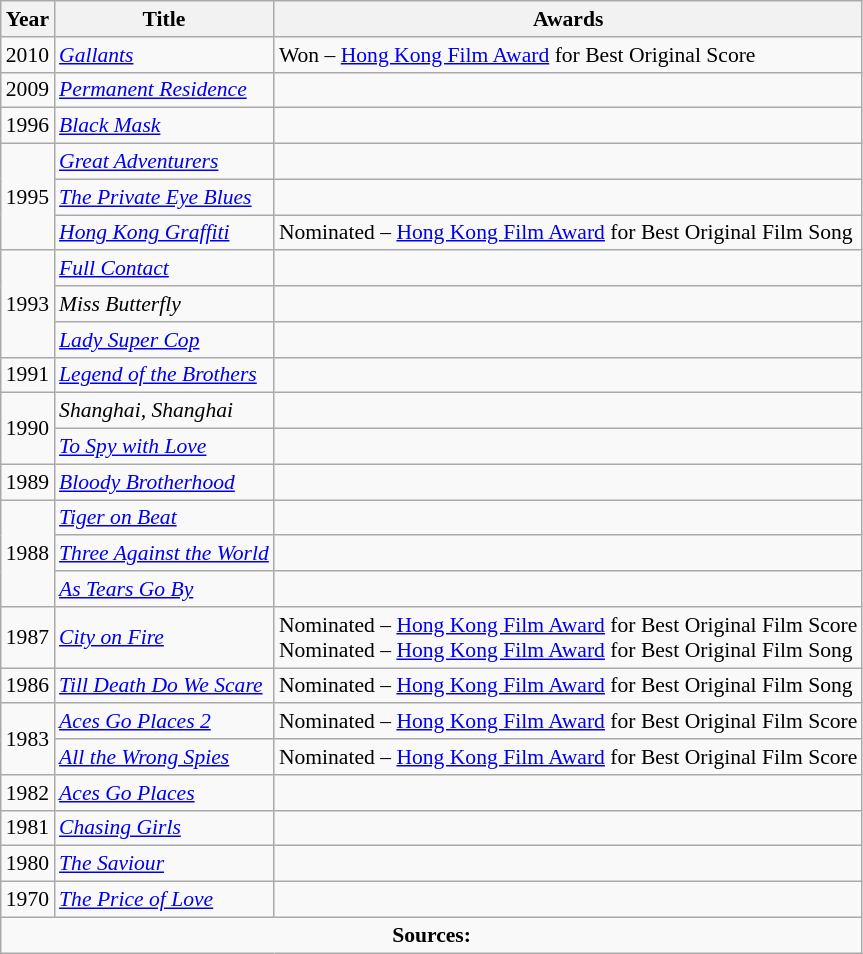<table class="wikitable" style="font-size: 90%;">
<tr>
<th>Year</th>
<th>Title</th>
<th>Awards</th>
</tr>
<tr>
<td>2010</td>
<td><em><a href='#'>Gallants</a></em></td>
<td>Won – <a href='#'>Hong Kong Film Award</a> for Best Original Score</td>
</tr>
<tr>
<td>2009</td>
<td><em><a href='#'>Permanent Residence</a></em></td>
<td></td>
</tr>
<tr>
<td>1996</td>
<td><em><a href='#'>Black Mask</a></em></td>
<td></td>
</tr>
<tr>
<td rowspan="3">1995</td>
<td><em><a href='#'>Great Adventurers</a></em></td>
<td></td>
</tr>
<tr>
<td><em><a href='#'>The Private Eye Blues</a></em></td>
<td></td>
</tr>
<tr>
<td><em><a href='#'>Hong Kong Graffiti</a></em></td>
<td>Nominated – <a href='#'>Hong Kong Film Award</a> for Best Original Film Song</td>
</tr>
<tr>
<td rowspan="3">1993</td>
<td><em><a href='#'>Full Contact</a></em></td>
<td></td>
</tr>
<tr>
<td><em>Miss Butterfly</em></td>
<td></td>
</tr>
<tr>
<td><em><a href='#'>Lady Super Cop</a></em></td>
<td></td>
</tr>
<tr>
<td>1991</td>
<td><em><a href='#'>Legend of the Brothers</a></em></td>
<td></td>
</tr>
<tr>
<td rowspan="2">1990</td>
<td><em>Shanghai, Shanghai</em></td>
<td></td>
</tr>
<tr>
<td><em><a href='#'>To Spy with Love</a></em></td>
<td></td>
</tr>
<tr>
<td>1989</td>
<td><em><a href='#'>Bloody Brotherhood</a></em></td>
<td></td>
</tr>
<tr>
<td rowspan="3">1988</td>
<td><em><a href='#'>Tiger on Beat</a></em></td>
<td></td>
</tr>
<tr>
<td><em><a href='#'>Three Against the World</a></em></td>
<td></td>
</tr>
<tr>
<td><em><a href='#'>As Tears Go By</a></em></td>
<td></td>
</tr>
<tr>
<td>1987</td>
<td><em><a href='#'>City on Fire</a></em></td>
<td>Nominated – <a href='#'>Hong Kong Film Award</a> for Best Original Film Score<br>Nominated – <a href='#'>Hong Kong Film Award</a> for Best Original Film Song</td>
</tr>
<tr>
<td>1986</td>
<td><em><a href='#'>Till Death Do We Scare</a></em></td>
<td>Nominated – <a href='#'>Hong Kong Film Award</a> for Best Original Film Song</td>
</tr>
<tr>
<td rowspan="2">1983</td>
<td><em><a href='#'>Aces Go Places 2</a></em></td>
<td>Nominated – <a href='#'>Hong Kong Film Award</a> for Best Original Film Score</td>
</tr>
<tr>
<td><em><a href='#'>All the Wrong Spies</a></em></td>
<td>Nominated – <a href='#'>Hong Kong Film Award</a> for Best Original Film Score</td>
</tr>
<tr>
<td>1982</td>
<td><em><a href='#'>Aces Go Places</a></em></td>
<td></td>
</tr>
<tr>
<td>1981</td>
<td><em><a href='#'>Chasing Girls</a></em></td>
<td></td>
</tr>
<tr>
<td>1980</td>
<td><em><a href='#'>The Saviour</a></em></td>
<td></td>
</tr>
<tr>
<td>1970</td>
<td><em><a href='#'>The Price of Love</a></em></td>
<td></td>
</tr>
<tr>
<td colspan="3" style="text-align: center;"><strong>Sources:</strong></td>
</tr>
</table>
